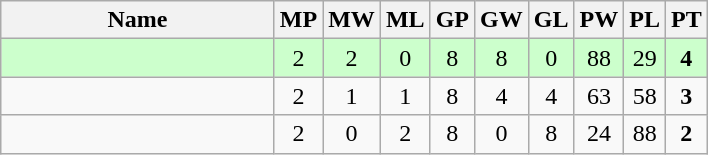<table class=wikitable style="text-align:center">
<tr>
<th width=175>Name</th>
<th width=20>MP</th>
<th width=20>MW</th>
<th width=20>ML</th>
<th width=20>GP</th>
<th width=20>GW</th>
<th width=20>GL</th>
<th width=20>PW</th>
<th width=20>PL</th>
<th width=20>PT</th>
</tr>
<tr style="background-color:#ccffcc;">
<td style="text-align:left;"><strong></strong></td>
<td>2</td>
<td>2</td>
<td>0</td>
<td>8</td>
<td>8</td>
<td>0</td>
<td>88</td>
<td>29</td>
<td><strong>4</strong></td>
</tr>
<tr>
<td style="text-align:left;"></td>
<td>2</td>
<td>1</td>
<td>1</td>
<td>8</td>
<td>4</td>
<td>4</td>
<td>63</td>
<td>58</td>
<td><strong>3</strong></td>
</tr>
<tr>
<td style="text-align:left;"></td>
<td>2</td>
<td>0</td>
<td>2</td>
<td>8</td>
<td>0</td>
<td>8</td>
<td>24</td>
<td>88</td>
<td><strong>2</strong></td>
</tr>
</table>
